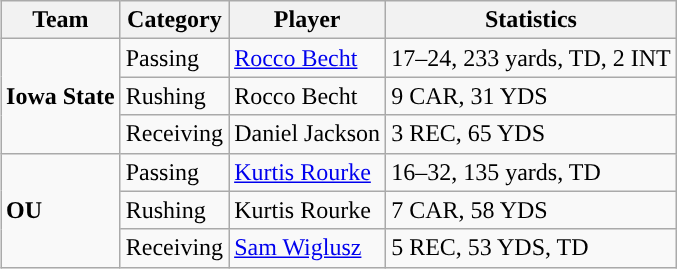<table class="wikitable" style="float: right;">
<tr>
<th>Team</th>
<th>Category</th>
<th>Player</th>
<th>Statistics</th>
</tr>
<tr>
<td rowspan=3><strong>Iowa State</strong></td>
<td>Passing</td>
<td><a href='#'>Rocco Becht</a></td>
<td>17–24, 233 yards, TD, 2 INT</td>
</tr>
<tr>
<td>Rushing</td>
<td>Rocco Becht</td>
<td>9 CAR, 31 YDS</td>
</tr>
<tr>
<td>Receiving</td>
<td>Daniel Jackson</td>
<td>3 REC, 65 YDS</td>
</tr>
<tr>
<td rowspan=3><strong>OU</strong></td>
<td>Passing</td>
<td><a href='#'>Kurtis Rourke</a></td>
<td>16–32, 135 yards, TD</td>
</tr>
<tr>
<td>Rushing</td>
<td>Kurtis Rourke</td>
<td>7 CAR, 58 YDS</td>
</tr>
<tr>
<td>Receiving</td>
<td><a href='#'>Sam Wiglusz</a></td>
<td>5 REC, 53 YDS, TD</td>
</tr>
</table>
